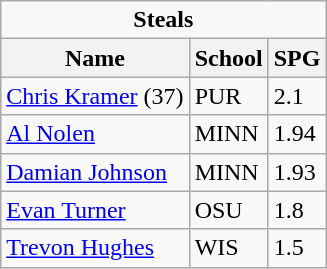<table class="wikitable">
<tr>
<td colspan=3 style="text-align: center;"><strong>Steals</strong></td>
</tr>
<tr>
<th>Name</th>
<th>School</th>
<th>SPG</th>
</tr>
<tr>
<td><a href='#'>Chris Kramer</a> (37)</td>
<td>PUR</td>
<td>2.1</td>
</tr>
<tr>
<td><a href='#'>Al Nolen</a></td>
<td>MINN</td>
<td>1.94</td>
</tr>
<tr>
<td><a href='#'>Damian Johnson</a></td>
<td>MINN</td>
<td>1.93</td>
</tr>
<tr>
<td><a href='#'>Evan Turner</a></td>
<td>OSU</td>
<td>1.8</td>
</tr>
<tr>
<td><a href='#'>Trevon Hughes</a></td>
<td>WIS</td>
<td>1.5</td>
</tr>
</table>
